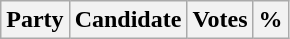<table class="wikitable">
<tr>
<th colspan="2">Party</th>
<th>Candidate</th>
<th>Votes</th>
<th>%<br>
</th>
</tr>
</table>
